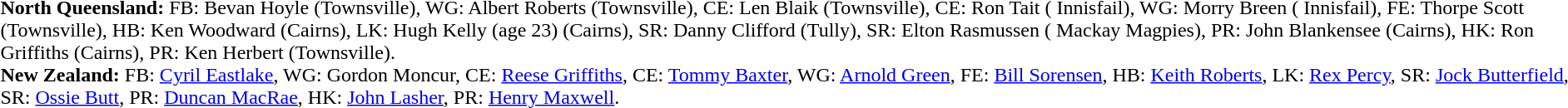<table width="100%" class="mw-collapsible mw-collapsed">
<tr>
<td valign="top" width="50%"><br><strong>North Queensland:</strong> FB: Bevan Hoyle (Townsville), WG: Albert Roberts (Townsville), CE: Len Blaik (Townsville), CE: Ron Tait ( Innisfail), WG: Morry Breen ( Innisfail), FE: Thorpe Scott (Townsville), HB: Ken Woodward (Cairns), LK: Hugh Kelly (age 23) (Cairns), SR: Danny Clifford (Tully), SR: Elton Rasmussen ( Mackay Magpies), PR: John Blankensee (Cairns), HK: Ron Griffiths (Cairns), PR: Ken Herbert (Townsville). <br>
<strong>New Zealand:</strong> FB: <a href='#'>Cyril Eastlake</a>, WG: Gordon Moncur, CE: <a href='#'>Reese Griffiths</a>, CE: <a href='#'>Tommy Baxter</a>, WG: <a href='#'>Arnold Green</a>, FE: <a href='#'>Bill Sorensen</a>, HB: <a href='#'>Keith Roberts</a>, LK: <a href='#'>Rex Percy</a>, SR: <a href='#'>Jock Butterfield</a>, SR: <a href='#'>Ossie Butt</a>, PR: <a href='#'>Duncan MacRae</a>, HK: <a href='#'>John Lasher</a>, PR: <a href='#'>Henry Maxwell</a>.</td>
</tr>
</table>
